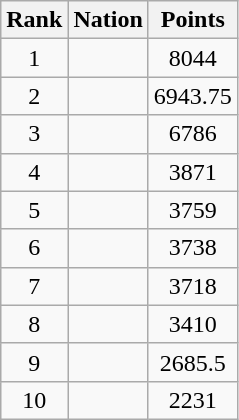<table class="wikitable sortable">
<tr>
<th>Rank</th>
<th>Nation</th>
<th>Points</th>
</tr>
<tr>
<td align=center>1</td>
<td></td>
<td align=center>8044</td>
</tr>
<tr>
<td align=center>2</td>
<td></td>
<td align=center>6943.75</td>
</tr>
<tr>
<td align=center>3</td>
<td></td>
<td align=center>6786</td>
</tr>
<tr>
<td align=center>4</td>
<td></td>
<td align=center>3871</td>
</tr>
<tr>
<td align=center>5</td>
<td></td>
<td align=center>3759</td>
</tr>
<tr>
<td align=center>6</td>
<td></td>
<td align=center>3738</td>
</tr>
<tr>
<td align=center>7</td>
<td></td>
<td align=center>3718</td>
</tr>
<tr>
<td align=center>8</td>
<td></td>
<td align=center>3410</td>
</tr>
<tr>
<td align=center>9</td>
<td></td>
<td align=center>2685.5</td>
</tr>
<tr>
<td align=center>10</td>
<td></td>
<td align=center>2231</td>
</tr>
</table>
